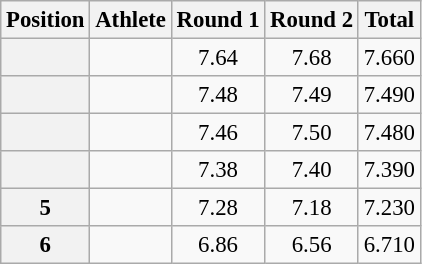<table class="wikitable sortable" style="text-align:center; font-size:95%">
<tr>
<th scope=col>Position</th>
<th scope=col>Athlete</th>
<th scope=col>Round 1</th>
<th scope=col>Round 2</th>
<th>Total</th>
</tr>
<tr>
<th scope=row></th>
<td align=left></td>
<td>7.64</td>
<td>7.68</td>
<td>7.660</td>
</tr>
<tr>
<th scope=row></th>
<td align=left></td>
<td>7.48</td>
<td>7.49</td>
<td>7.490</td>
</tr>
<tr>
<th scope=row></th>
<td align=left></td>
<td>7.46</td>
<td>7.50</td>
<td>7.480</td>
</tr>
<tr>
<th scope=row></th>
<td align=left></td>
<td>7.38</td>
<td>7.40</td>
<td>7.390</td>
</tr>
<tr>
<th scope=row>5</th>
<td align=left></td>
<td>7.28</td>
<td>7.18</td>
<td>7.230</td>
</tr>
<tr>
<th scope=row>6</th>
<td align=left></td>
<td>6.86</td>
<td>6.56</td>
<td>6.710</td>
</tr>
</table>
